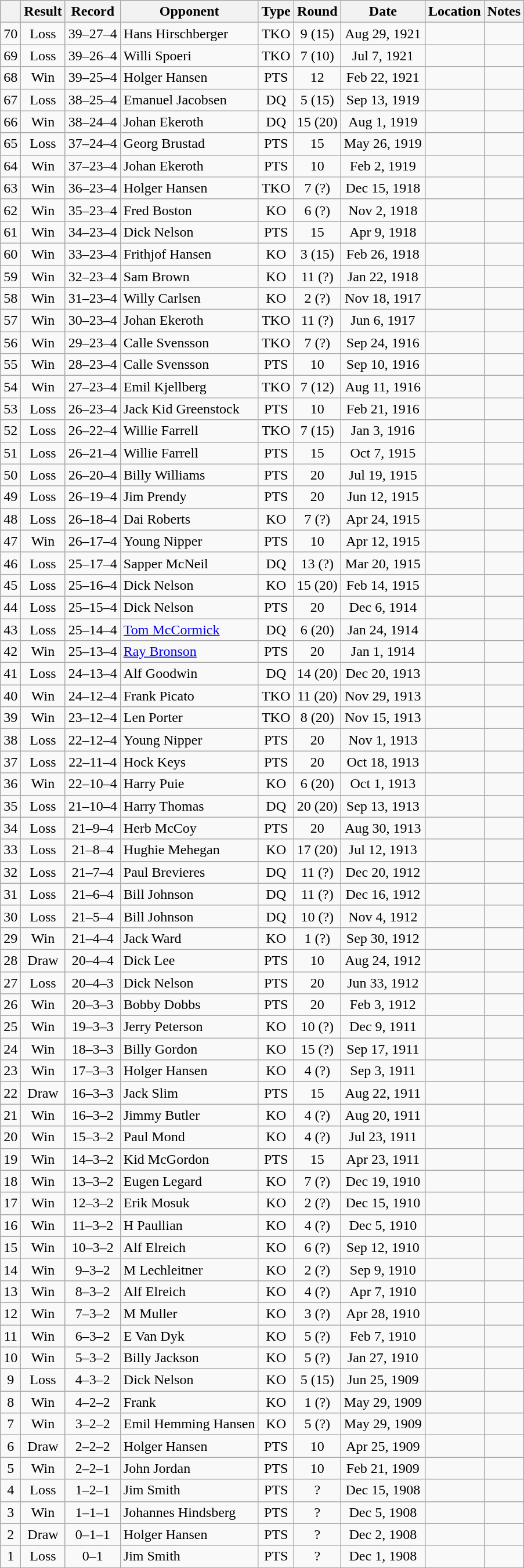<table class="wikitable" style="text-align:center">
<tr>
<th></th>
<th>Result</th>
<th>Record</th>
<th>Opponent</th>
<th>Type</th>
<th>Round</th>
<th>Date</th>
<th>Location</th>
<th>Notes</th>
</tr>
<tr>
<td>70</td>
<td>Loss</td>
<td>39–27–4</td>
<td style="text-align:left;">Hans Hirschberger</td>
<td>TKO</td>
<td>9 (15)</td>
<td>Aug 29, 1921</td>
<td style="text-align:left;"></td>
<td></td>
</tr>
<tr>
<td>69</td>
<td>Loss</td>
<td>39–26–4</td>
<td style="text-align:left;">Willi Spoeri</td>
<td>TKO</td>
<td>7 (10)</td>
<td>Jul 7, 1921</td>
<td style="text-align:left;"></td>
<td></td>
</tr>
<tr>
<td>68</td>
<td>Win</td>
<td>39–25–4</td>
<td style="text-align:left;">Holger Hansen</td>
<td>PTS</td>
<td>12</td>
<td>Feb 22, 1921</td>
<td style="text-align:left;"></td>
<td></td>
</tr>
<tr>
<td>67</td>
<td>Loss</td>
<td>38–25–4</td>
<td style="text-align:left;">Emanuel Jacobsen</td>
<td>DQ</td>
<td>5 (15)</td>
<td>Sep 13, 1919</td>
<td style="text-align:left;"></td>
<td></td>
</tr>
<tr>
<td>66</td>
<td>Win</td>
<td>38–24–4</td>
<td style="text-align:left;">Johan Ekeroth</td>
<td>DQ</td>
<td>15 (20)</td>
<td>Aug 1, 1919</td>
<td style="text-align:left;"></td>
<td></td>
</tr>
<tr>
<td>65</td>
<td>Loss</td>
<td>37–24–4</td>
<td style="text-align:left;">Georg Brustad</td>
<td>PTS</td>
<td>15</td>
<td>May 26, 1919</td>
<td style="text-align:left;"></td>
<td></td>
</tr>
<tr>
<td>64</td>
<td>Win</td>
<td>37–23–4</td>
<td style="text-align:left;">Johan Ekeroth</td>
<td>PTS</td>
<td>10</td>
<td>Feb 2, 1919</td>
<td style="text-align:left;"></td>
<td></td>
</tr>
<tr>
<td>63</td>
<td>Win</td>
<td>36–23–4</td>
<td style="text-align:left;">Holger Hansen</td>
<td>TKO</td>
<td>7 (?)</td>
<td>Dec 15, 1918</td>
<td style="text-align:left;"></td>
<td></td>
</tr>
<tr>
<td>62</td>
<td>Win</td>
<td>35–23–4</td>
<td style="text-align:left;">Fred Boston</td>
<td>KO</td>
<td>6 (?)</td>
<td>Nov 2, 1918</td>
<td style="text-align:left;"></td>
<td></td>
</tr>
<tr>
<td>61</td>
<td>Win</td>
<td>34–23–4</td>
<td style="text-align:left;">Dick Nelson</td>
<td>PTS</td>
<td>15</td>
<td>Apr 9, 1918</td>
<td style="text-align:left;"></td>
<td></td>
</tr>
<tr>
<td>60</td>
<td>Win</td>
<td>33–23–4</td>
<td style="text-align:left;">Frithjof Hansen</td>
<td>KO</td>
<td>3 (15)</td>
<td>Feb 26, 1918</td>
<td style="text-align:left;"></td>
<td></td>
</tr>
<tr>
<td>59</td>
<td>Win</td>
<td>32–23–4</td>
<td style="text-align:left;">Sam Brown</td>
<td>KO</td>
<td>11 (?)</td>
<td>Jan 22, 1918</td>
<td style="text-align:left;"></td>
<td></td>
</tr>
<tr>
<td>58</td>
<td>Win</td>
<td>31–23–4</td>
<td style="text-align:left;">Willy Carlsen</td>
<td>KO</td>
<td>2 (?)</td>
<td>Nov 18, 1917</td>
<td style="text-align:left;"></td>
<td></td>
</tr>
<tr>
<td>57</td>
<td>Win</td>
<td>30–23–4</td>
<td style="text-align:left;">Johan Ekeroth</td>
<td>TKO</td>
<td>11 (?)</td>
<td>Jun 6, 1917</td>
<td style="text-align:left;"></td>
<td></td>
</tr>
<tr>
<td>56</td>
<td>Win</td>
<td>29–23–4</td>
<td style="text-align:left;">Calle Svensson</td>
<td>TKO</td>
<td>7 (?)</td>
<td>Sep 24, 1916</td>
<td style="text-align:left;"></td>
<td></td>
</tr>
<tr>
<td>55</td>
<td>Win</td>
<td>28–23–4</td>
<td style="text-align:left;">Calle Svensson</td>
<td>PTS</td>
<td>10</td>
<td>Sep 10, 1916</td>
<td style="text-align:left;"></td>
<td></td>
</tr>
<tr>
<td>54</td>
<td>Win</td>
<td>27–23–4</td>
<td style="text-align:left;">Emil Kjellberg</td>
<td>TKO</td>
<td>7 (12)</td>
<td>Aug 11, 1916</td>
<td style="text-align:left;"></td>
<td></td>
</tr>
<tr>
<td>53</td>
<td>Loss</td>
<td>26–23–4</td>
<td style="text-align:left;">Jack Kid Greenstock</td>
<td>PTS</td>
<td>10</td>
<td>Feb 21, 1916</td>
<td style="text-align:left;"></td>
<td></td>
</tr>
<tr>
<td>52</td>
<td>Loss</td>
<td>26–22–4</td>
<td style="text-align:left;">Willie Farrell</td>
<td>TKO</td>
<td>7 (15)</td>
<td>Jan 3, 1916</td>
<td style="text-align:left;"></td>
<td></td>
</tr>
<tr>
<td>51</td>
<td>Loss</td>
<td>26–21–4</td>
<td style="text-align:left;">Willie Farrell</td>
<td>PTS</td>
<td>15</td>
<td>Oct 7, 1915</td>
<td style="text-align:left;"></td>
<td></td>
</tr>
<tr>
<td>50</td>
<td>Loss</td>
<td>26–20–4</td>
<td style="text-align:left;">Billy Williams</td>
<td>PTS</td>
<td>20</td>
<td>Jul 19, 1915</td>
<td style="text-align:left;"></td>
<td></td>
</tr>
<tr>
<td>49</td>
<td>Loss</td>
<td>26–19–4</td>
<td style="text-align:left;">Jim Prendy</td>
<td>PTS</td>
<td>20</td>
<td>Jun 12, 1915</td>
<td style="text-align:left;"></td>
<td></td>
</tr>
<tr>
<td>48</td>
<td>Loss</td>
<td>26–18–4</td>
<td style="text-align:left;">Dai Roberts</td>
<td>KO</td>
<td>7 (?)</td>
<td>Apr 24, 1915</td>
<td style="text-align:left;"></td>
<td style="text-align:left;"></td>
</tr>
<tr>
<td>47</td>
<td>Win</td>
<td>26–17–4</td>
<td style="text-align:left;">Young Nipper</td>
<td>PTS</td>
<td>10</td>
<td>Apr 12, 1915</td>
<td style="text-align:left;"></td>
<td></td>
</tr>
<tr>
<td>46</td>
<td>Loss</td>
<td>25–17–4</td>
<td style="text-align:left;">Sapper McNeil</td>
<td>DQ</td>
<td>13 (?)</td>
<td>Mar 20, 1915</td>
<td style="text-align:left;"></td>
<td style="text-align:left;"></td>
</tr>
<tr>
<td>45</td>
<td>Loss</td>
<td>25–16–4</td>
<td style="text-align:left;">Dick Nelson</td>
<td>KO</td>
<td>15 (20)</td>
<td>Feb 14, 1915</td>
<td style="text-align:left;"></td>
<td></td>
</tr>
<tr>
<td>44</td>
<td>Loss</td>
<td>25–15–4</td>
<td style="text-align:left;">Dick Nelson</td>
<td>PTS</td>
<td>20</td>
<td>Dec 6, 1914</td>
<td style="text-align:left;"></td>
<td></td>
</tr>
<tr>
<td>43</td>
<td>Loss</td>
<td>25–14–4</td>
<td style="text-align:left;"><a href='#'>Tom McCormick</a></td>
<td>DQ</td>
<td>6 (20)</td>
<td>Jan 24, 1914</td>
<td style="text-align:left;"></td>
<td style="text-align:left;"></td>
</tr>
<tr>
<td>42</td>
<td>Win</td>
<td>25–13–4</td>
<td style="text-align:left;"><a href='#'>Ray Bronson</a></td>
<td>PTS</td>
<td>20</td>
<td>Jan 1, 1914</td>
<td style="text-align:left;"></td>
<td style="text-align:left;"></td>
</tr>
<tr>
<td>41</td>
<td>Loss</td>
<td>24–13–4</td>
<td style="text-align:left;">Alf Goodwin</td>
<td>DQ</td>
<td>14 (20)</td>
<td>Dec 20, 1913</td>
<td style="text-align:left;"></td>
<td></td>
</tr>
<tr>
<td>40</td>
<td>Win</td>
<td>24–12–4</td>
<td style="text-align:left;">Frank Picato</td>
<td>TKO</td>
<td>11 (20)</td>
<td>Nov 29, 1913</td>
<td style="text-align:left;"></td>
<td></td>
</tr>
<tr>
<td>39</td>
<td>Win</td>
<td>23–12–4</td>
<td style="text-align:left;">Len Porter</td>
<td>TKO</td>
<td>8 (20)</td>
<td>Nov 15, 1913</td>
<td style="text-align:left;"></td>
<td></td>
</tr>
<tr>
<td>38</td>
<td>Loss</td>
<td>22–12–4</td>
<td style="text-align:left;">Young Nipper</td>
<td>PTS</td>
<td>20</td>
<td>Nov 1, 1913</td>
<td style="text-align:left;"></td>
<td></td>
</tr>
<tr>
<td>37</td>
<td>Loss</td>
<td>22–11–4</td>
<td style="text-align:left;">Hock Keys</td>
<td>PTS</td>
<td>20</td>
<td>Oct 18, 1913</td>
<td style="text-align:left;"></td>
<td></td>
</tr>
<tr>
<td>36</td>
<td>Win</td>
<td>22–10–4</td>
<td style="text-align:left;">Harry Puie</td>
<td>KO</td>
<td>6 (20)</td>
<td>Oct 1, 1913</td>
<td style="text-align:left;"></td>
<td></td>
</tr>
<tr>
<td>35</td>
<td>Loss</td>
<td>21–10–4</td>
<td style="text-align:left;">Harry Thomas</td>
<td>DQ</td>
<td>20 (20)</td>
<td>Sep 13, 1913</td>
<td style="text-align:left;"></td>
<td></td>
</tr>
<tr>
<td>34</td>
<td>Loss</td>
<td>21–9–4</td>
<td style="text-align:left;">Herb McCoy</td>
<td>PTS</td>
<td>20</td>
<td>Aug 30, 1913</td>
<td style="text-align:left;"></td>
<td></td>
</tr>
<tr>
<td>33</td>
<td>Loss</td>
<td>21–8–4</td>
<td style="text-align:left;">Hughie Mehegan</td>
<td>KO</td>
<td>17 (20)</td>
<td>Jul 12, 1913</td>
<td style="text-align:left;"></td>
<td></td>
</tr>
<tr>
<td>32</td>
<td>Loss</td>
<td>21–7–4</td>
<td style="text-align:left;">Paul Brevieres</td>
<td>DQ</td>
<td>11 (?)</td>
<td>Dec 20, 1912</td>
<td style="text-align:left;"></td>
<td></td>
</tr>
<tr>
<td>31</td>
<td>Loss</td>
<td>21–6–4</td>
<td style="text-align:left;">Bill Johnson</td>
<td>DQ</td>
<td>11 (?)</td>
<td>Dec 16, 1912</td>
<td style="text-align:left;"></td>
<td></td>
</tr>
<tr>
<td>30</td>
<td>Loss</td>
<td>21–5–4</td>
<td style="text-align:left;">Bill Johnson</td>
<td>DQ</td>
<td>10 (?)</td>
<td>Nov 4, 1912</td>
<td style="text-align:left;"></td>
<td></td>
</tr>
<tr>
<td>29</td>
<td>Win</td>
<td>21–4–4</td>
<td style="text-align:left;">Jack Ward</td>
<td>KO</td>
<td>1 (?)</td>
<td>Sep 30, 1912</td>
<td style="text-align:left;"></td>
<td></td>
</tr>
<tr>
<td>28</td>
<td>Draw</td>
<td>20–4–4</td>
<td style="text-align:left;">Dick Lee</td>
<td>PTS</td>
<td>10</td>
<td>Aug 24, 1912</td>
<td style="text-align:left;"></td>
<td></td>
</tr>
<tr>
<td>27</td>
<td>Loss</td>
<td>20–4–3</td>
<td style="text-align:left;">Dick Nelson</td>
<td>PTS</td>
<td>20</td>
<td>Jun 33, 1912</td>
<td style="text-align:left;"></td>
<td></td>
</tr>
<tr>
<td>26</td>
<td>Win</td>
<td>20–3–3</td>
<td style="text-align:left;">Bobby Dobbs</td>
<td>PTS</td>
<td>20</td>
<td>Feb 3, 1912</td>
<td style="text-align:left;"></td>
<td></td>
</tr>
<tr>
<td>25</td>
<td>Win</td>
<td>19–3–3</td>
<td style="text-align:left;">Jerry Peterson</td>
<td>KO</td>
<td>10 (?)</td>
<td>Dec 9, 1911</td>
<td style="text-align:left;"></td>
<td></td>
</tr>
<tr>
<td>24</td>
<td>Win</td>
<td>18–3–3</td>
<td style="text-align:left;">Billy Gordon</td>
<td>KO</td>
<td>15 (?)</td>
<td>Sep 17, 1911</td>
<td style="text-align:left;"></td>
<td></td>
</tr>
<tr>
<td>23</td>
<td>Win</td>
<td>17–3–3</td>
<td style="text-align:left;">Holger Hansen</td>
<td>KO</td>
<td>4 (?)</td>
<td>Sep 3, 1911</td>
<td style="text-align:left;"></td>
<td></td>
</tr>
<tr>
<td>22</td>
<td>Draw</td>
<td>16–3–3</td>
<td style="text-align:left;">Jack Slim</td>
<td>PTS</td>
<td>15</td>
<td>Aug 22, 1911</td>
<td style="text-align:left;"></td>
<td></td>
</tr>
<tr>
<td>21</td>
<td>Win</td>
<td>16–3–2</td>
<td style="text-align:left;">Jimmy Butler</td>
<td>KO</td>
<td>4 (?)</td>
<td>Aug 20, 1911</td>
<td style="text-align:left;"></td>
<td></td>
</tr>
<tr>
<td>20</td>
<td>Win</td>
<td>15–3–2</td>
<td style="text-align:left;">Paul Mond</td>
<td>KO</td>
<td>4 (?)</td>
<td>Jul 23, 1911</td>
<td style="text-align:left;"></td>
<td></td>
</tr>
<tr>
<td>19</td>
<td>Win</td>
<td>14–3–2</td>
<td style="text-align:left;">Kid McGordon</td>
<td>PTS</td>
<td>15</td>
<td>Apr 23, 1911</td>
<td style="text-align:left;"></td>
<td></td>
</tr>
<tr>
<td>18</td>
<td>Win</td>
<td>13–3–2</td>
<td style="text-align:left;">Eugen Legard</td>
<td>KO</td>
<td>7 (?)</td>
<td>Dec 19, 1910</td>
<td style="text-align:left;"></td>
<td style="text-align:left;"></td>
</tr>
<tr>
<td>17</td>
<td>Win</td>
<td>12–3–2</td>
<td style="text-align:left;">Erik Mosuk</td>
<td>KO</td>
<td>2 (?)</td>
<td>Dec 15, 1910</td>
<td style="text-align:left;"></td>
<td style="text-align:left;"></td>
</tr>
<tr>
<td>16</td>
<td>Win</td>
<td>11–3–2</td>
<td style="text-align:left;">H Paullian</td>
<td>KO</td>
<td>4 (?)</td>
<td>Dec 5, 1910</td>
<td style="text-align:left;"></td>
<td style="text-align:left;"></td>
</tr>
<tr>
<td>15</td>
<td>Win</td>
<td>10–3–2</td>
<td style="text-align:left;">Alf Elreich</td>
<td>KO</td>
<td>6 (?)</td>
<td>Sep 12, 1910</td>
<td style="text-align:left;"></td>
<td></td>
</tr>
<tr>
<td>14</td>
<td>Win</td>
<td>9–3–2</td>
<td style="text-align:left;">M Lechleitner</td>
<td>KO</td>
<td>2 (?)</td>
<td>Sep 9, 1910</td>
<td style="text-align:left;"></td>
<td></td>
</tr>
<tr>
<td>13</td>
<td>Win</td>
<td>8–3–2</td>
<td style="text-align:left;">Alf Elreich</td>
<td>KO</td>
<td>4 (?)</td>
<td>Apr 7, 1910</td>
<td style="text-align:left;"></td>
<td></td>
</tr>
<tr>
<td>12</td>
<td>Win</td>
<td>7–3–2</td>
<td style="text-align:left;">M Muller</td>
<td>KO</td>
<td>3 (?)</td>
<td>Apr 28, 1910</td>
<td style="text-align:left;"></td>
<td></td>
</tr>
<tr>
<td>11</td>
<td>Win</td>
<td>6–3–2</td>
<td style="text-align:left;">E Van Dyk</td>
<td>KO</td>
<td>5 (?)</td>
<td>Feb 7, 1910</td>
<td style="text-align:left;"></td>
<td></td>
</tr>
<tr>
<td>10</td>
<td>Win</td>
<td>5–3–2</td>
<td style="text-align:left;">Billy Jackson</td>
<td>KO</td>
<td>5 (?)</td>
<td>Jan 27, 1910</td>
<td style="text-align:left;"></td>
<td></td>
</tr>
<tr>
<td>9</td>
<td>Loss</td>
<td>4–3–2</td>
<td style="text-align:left;">Dick Nelson</td>
<td>KO</td>
<td>5 (15)</td>
<td>Jun 25, 1909</td>
<td style="text-align:left;"></td>
<td></td>
</tr>
<tr>
<td>8</td>
<td>Win</td>
<td>4–2–2</td>
<td style="text-align:left;">Frank</td>
<td>KO</td>
<td>1 (?)</td>
<td>May 29, 1909</td>
<td style="text-align:left;"></td>
<td></td>
</tr>
<tr>
<td>7</td>
<td>Win</td>
<td>3–2–2</td>
<td style="text-align:left;">Emil Hemming Hansen</td>
<td>KO</td>
<td>5 (?)</td>
<td>May 29, 1909</td>
<td style="text-align:left;"></td>
<td></td>
</tr>
<tr>
<td>6</td>
<td>Draw</td>
<td>2–2–2</td>
<td style="text-align:left;">Holger Hansen</td>
<td>PTS</td>
<td>10</td>
<td>Apr 25, 1909</td>
<td style="text-align:left;"></td>
<td></td>
</tr>
<tr>
<td>5</td>
<td>Win</td>
<td>2–2–1</td>
<td style="text-align:left;">John Jordan</td>
<td>PTS</td>
<td>10</td>
<td>Feb 21, 1909</td>
<td style="text-align:left;"></td>
<td></td>
</tr>
<tr>
<td>4</td>
<td>Loss</td>
<td>1–2–1</td>
<td style="text-align:left;">Jim Smith</td>
<td>PTS</td>
<td>?</td>
<td>Dec 15, 1908</td>
<td style="text-align:left;"></td>
<td></td>
</tr>
<tr>
<td>3</td>
<td>Win</td>
<td>1–1–1</td>
<td style="text-align:left;">Johannes Hindsberg</td>
<td>PTS</td>
<td>?</td>
<td>Dec 5, 1908</td>
<td style="text-align:left;"></td>
<td></td>
</tr>
<tr>
<td>2</td>
<td>Draw</td>
<td>0–1–1</td>
<td style="text-align:left;">Holger Hansen</td>
<td>PTS</td>
<td>?</td>
<td>Dec 2, 1908</td>
<td style="text-align:left;"></td>
<td></td>
</tr>
<tr>
<td>1</td>
<td>Loss</td>
<td>0–1</td>
<td style="text-align:left;">Jim Smith</td>
<td>PTS</td>
<td>?</td>
<td>Dec 1, 1908</td>
<td style="text-align:left;"></td>
<td></td>
</tr>
<tr>
</tr>
</table>
